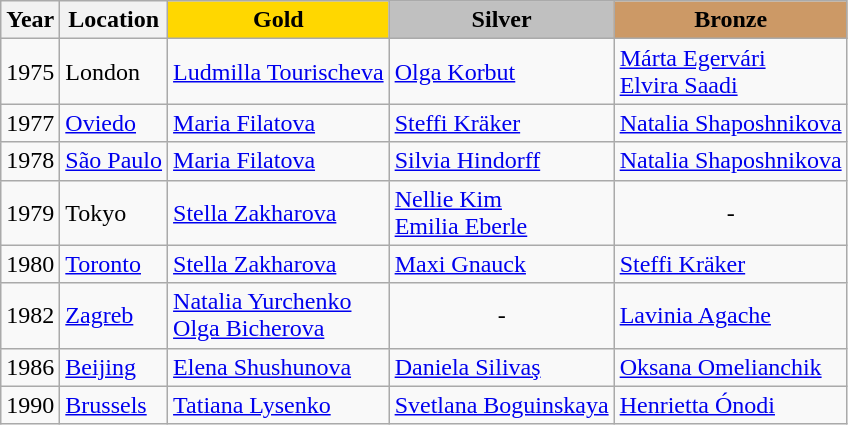<table class="wikitable">
<tr>
<th>Year</th>
<th>Location</th>
<th style="background-color:gold;">Gold</th>
<th style="background-color:silver;">Silver</th>
<th style="background-color:#cc9966;">Bronze</th>
</tr>
<tr>
<td>1975</td>
<td> London</td>
<td> <a href='#'>Ludmilla Tourischeva</a></td>
<td> <a href='#'>Olga Korbut</a></td>
<td> <a href='#'>Márta Egervári</a> <br>  <a href='#'>Elvira Saadi</a></td>
</tr>
<tr>
<td>1977</td>
<td> <a href='#'>Oviedo</a></td>
<td> <a href='#'>Maria Filatova</a></td>
<td> <a href='#'>Steffi Kräker</a></td>
<td> <a href='#'>Natalia Shaposhnikova</a></td>
</tr>
<tr>
<td>1978</td>
<td> <a href='#'>São Paulo</a></td>
<td> <a href='#'>Maria Filatova</a></td>
<td> <a href='#'>Silvia Hindorff</a></td>
<td> <a href='#'>Natalia Shaposhnikova</a></td>
</tr>
<tr>
<td>1979</td>
<td> Tokyo</td>
<td> <a href='#'>Stella Zakharova</a></td>
<td> <a href='#'>Nellie Kim</a> <br>  <a href='#'>Emilia Eberle</a></td>
<td align="center">-</td>
</tr>
<tr>
<td>1980</td>
<td> <a href='#'>Toronto</a></td>
<td> <a href='#'>Stella Zakharova</a></td>
<td> <a href='#'>Maxi Gnauck</a></td>
<td> <a href='#'>Steffi Kräker</a></td>
</tr>
<tr>
<td>1982</td>
<td> <a href='#'>Zagreb</a></td>
<td> <a href='#'>Natalia Yurchenko</a> <br>  <a href='#'>Olga Bicherova</a></td>
<td align="center">-</td>
<td> <a href='#'>Lavinia Agache</a></td>
</tr>
<tr>
<td>1986</td>
<td> <a href='#'>Beijing</a></td>
<td> <a href='#'>Elena Shushunova</a></td>
<td> <a href='#'>Daniela Silivaş</a></td>
<td> <a href='#'>Oksana Omelianchik</a></td>
</tr>
<tr>
<td>1990</td>
<td> <a href='#'>Brussels</a></td>
<td> <a href='#'>Tatiana Lysenko</a></td>
<td> <a href='#'>Svetlana Boguinskaya</a></td>
<td> <a href='#'>Henrietta Ónodi</a></td>
</tr>
</table>
